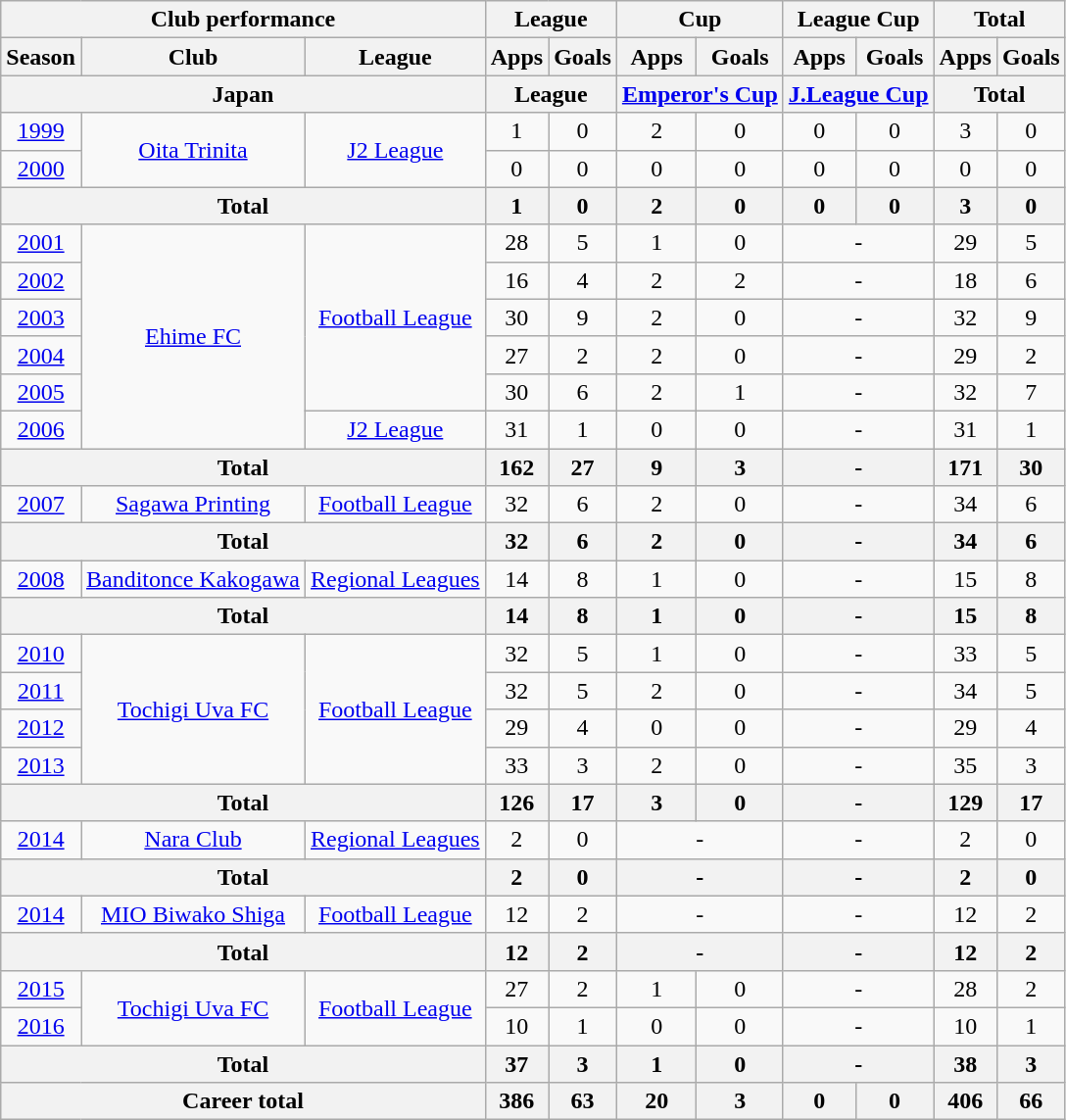<table class="wikitable" style="text-align:center">
<tr>
<th colspan=3>Club performance</th>
<th colspan=2>League</th>
<th colspan=2>Cup</th>
<th colspan=2>League Cup</th>
<th colspan=2>Total</th>
</tr>
<tr>
<th>Season</th>
<th>Club</th>
<th>League</th>
<th>Apps</th>
<th>Goals</th>
<th>Apps</th>
<th>Goals</th>
<th>Apps</th>
<th>Goals</th>
<th>Apps</th>
<th>Goals</th>
</tr>
<tr>
<th colspan=3>Japan</th>
<th colspan=2>League</th>
<th colspan=2><a href='#'>Emperor's Cup</a></th>
<th colspan=2><a href='#'>J.League Cup</a></th>
<th colspan=2>Total</th>
</tr>
<tr>
<td><a href='#'>1999</a></td>
<td rowspan="2"><a href='#'>Oita Trinita</a></td>
<td rowspan="2"><a href='#'>J2 League</a></td>
<td>1</td>
<td>0</td>
<td>2</td>
<td>0</td>
<td>0</td>
<td>0</td>
<td>3</td>
<td>0</td>
</tr>
<tr>
<td><a href='#'>2000</a></td>
<td>0</td>
<td>0</td>
<td>0</td>
<td>0</td>
<td>0</td>
<td>0</td>
<td>0</td>
<td>0</td>
</tr>
<tr>
<th colspan="3">Total</th>
<th>1</th>
<th>0</th>
<th>2</th>
<th>0</th>
<th>0</th>
<th>0</th>
<th>3</th>
<th>0</th>
</tr>
<tr>
<td><a href='#'>2001</a></td>
<td rowspan="6"><a href='#'>Ehime FC</a></td>
<td rowspan="5"><a href='#'>Football League</a></td>
<td>28</td>
<td>5</td>
<td>1</td>
<td>0</td>
<td colspan="2">-</td>
<td>29</td>
<td>5</td>
</tr>
<tr>
<td><a href='#'>2002</a></td>
<td>16</td>
<td>4</td>
<td>2</td>
<td>2</td>
<td colspan="2">-</td>
<td>18</td>
<td>6</td>
</tr>
<tr>
<td><a href='#'>2003</a></td>
<td>30</td>
<td>9</td>
<td>2</td>
<td>0</td>
<td colspan="2">-</td>
<td>32</td>
<td>9</td>
</tr>
<tr>
<td><a href='#'>2004</a></td>
<td>27</td>
<td>2</td>
<td>2</td>
<td>0</td>
<td colspan="2">-</td>
<td>29</td>
<td>2</td>
</tr>
<tr>
<td><a href='#'>2005</a></td>
<td>30</td>
<td>6</td>
<td>2</td>
<td>1</td>
<td colspan="2">-</td>
<td>32</td>
<td>7</td>
</tr>
<tr>
<td><a href='#'>2006</a></td>
<td><a href='#'>J2 League</a></td>
<td>31</td>
<td>1</td>
<td>0</td>
<td>0</td>
<td colspan="2">-</td>
<td>31</td>
<td>1</td>
</tr>
<tr>
<th colspan="3">Total</th>
<th>162</th>
<th>27</th>
<th>9</th>
<th>3</th>
<th colspan="2">-</th>
<th>171</th>
<th>30</th>
</tr>
<tr>
<td><a href='#'>2007</a></td>
<td><a href='#'>Sagawa Printing</a></td>
<td><a href='#'>Football League</a></td>
<td>32</td>
<td>6</td>
<td>2</td>
<td>0</td>
<td colspan="2">-</td>
<td>34</td>
<td>6</td>
</tr>
<tr>
<th colspan="3">Total</th>
<th>32</th>
<th>6</th>
<th>2</th>
<th>0</th>
<th colspan="2">-</th>
<th>34</th>
<th>6</th>
</tr>
<tr>
<td><a href='#'>2008</a></td>
<td><a href='#'>Banditonce Kakogawa</a></td>
<td><a href='#'>Regional Leagues</a></td>
<td>14</td>
<td>8</td>
<td>1</td>
<td>0</td>
<td colspan="2">-</td>
<td>15</td>
<td>8</td>
</tr>
<tr>
<th colspan="3">Total</th>
<th>14</th>
<th>8</th>
<th>1</th>
<th>0</th>
<th colspan="2">-</th>
<th>15</th>
<th>8</th>
</tr>
<tr>
<td><a href='#'>2010</a></td>
<td rowspan="4"><a href='#'>Tochigi Uva FC</a></td>
<td rowspan="4"><a href='#'>Football League</a></td>
<td>32</td>
<td>5</td>
<td>1</td>
<td>0</td>
<td colspan="2">-</td>
<td>33</td>
<td>5</td>
</tr>
<tr>
<td><a href='#'>2011</a></td>
<td>32</td>
<td>5</td>
<td>2</td>
<td>0</td>
<td colspan="2">-</td>
<td>34</td>
<td>5</td>
</tr>
<tr>
<td><a href='#'>2012</a></td>
<td>29</td>
<td>4</td>
<td>0</td>
<td>0</td>
<td colspan="2">-</td>
<td>29</td>
<td>4</td>
</tr>
<tr>
<td><a href='#'>2013</a></td>
<td>33</td>
<td>3</td>
<td>2</td>
<td>0</td>
<td colspan="2">-</td>
<td>35</td>
<td>3</td>
</tr>
<tr>
<th colspan="3">Total</th>
<th>126</th>
<th>17</th>
<th>3</th>
<th>0</th>
<th colspan="2">-</th>
<th>129</th>
<th>17</th>
</tr>
<tr>
<td><a href='#'>2014</a></td>
<td><a href='#'>Nara Club</a></td>
<td><a href='#'>Regional Leagues</a></td>
<td>2</td>
<td>0</td>
<td colspan="2">-</td>
<td colspan="2">-</td>
<td>2</td>
<td>0</td>
</tr>
<tr>
<th colspan="3">Total</th>
<th>2</th>
<th>0</th>
<th colspan="2">-</th>
<th colspan="2">-</th>
<th>2</th>
<th>0</th>
</tr>
<tr>
<td><a href='#'>2014</a></td>
<td><a href='#'>MIO Biwako Shiga</a></td>
<td><a href='#'>Football League</a></td>
<td>12</td>
<td>2</td>
<td colspan="2">-</td>
<td colspan="2">-</td>
<td>12</td>
<td>2</td>
</tr>
<tr>
<th colspan="3">Total</th>
<th>12</th>
<th>2</th>
<th colspan="2">-</th>
<th colspan="2">-</th>
<th>12</th>
<th>2</th>
</tr>
<tr>
<td><a href='#'>2015</a></td>
<td rowspan="2"><a href='#'>Tochigi Uva FC</a></td>
<td rowspan="2"><a href='#'>Football League</a></td>
<td>27</td>
<td>2</td>
<td>1</td>
<td>0</td>
<td colspan="2">-</td>
<td>28</td>
<td>2</td>
</tr>
<tr>
<td><a href='#'>2016</a></td>
<td>10</td>
<td>1</td>
<td>0</td>
<td>0</td>
<td colspan="2">-</td>
<td>10</td>
<td>1</td>
</tr>
<tr>
<th colspan="3">Total</th>
<th>37</th>
<th>3</th>
<th>1</th>
<th>0</th>
<th colspan="2">-</th>
<th>38</th>
<th>3</th>
</tr>
<tr>
<th colspan=3>Career total</th>
<th>386</th>
<th>63</th>
<th>20</th>
<th>3</th>
<th>0</th>
<th>0</th>
<th>406</th>
<th>66</th>
</tr>
</table>
